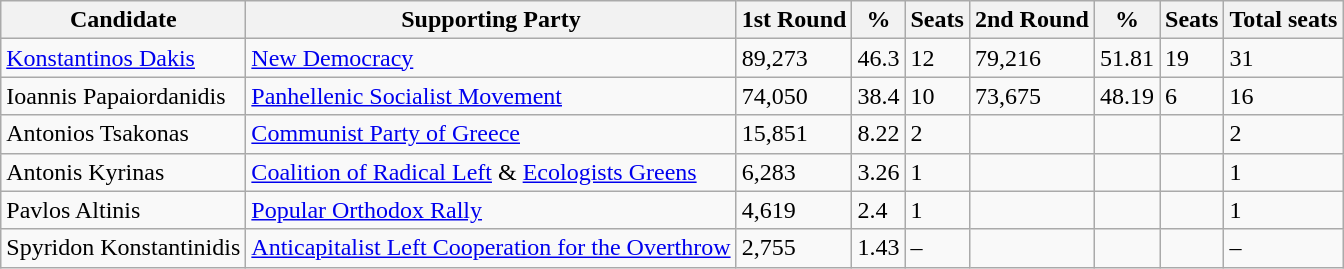<table class="wikitable sortable">
<tr>
<th>Candidate</th>
<th>Supporting Party</th>
<th>1st Round</th>
<th>%</th>
<th>Seats</th>
<th>2nd Round</th>
<th>%</th>
<th>Seats</th>
<th>Total seats</th>
</tr>
<tr>
<td><a href='#'>Konstantinos Dakis</a></td>
<td><a href='#'>New Democracy</a></td>
<td>89,273</td>
<td>46.3</td>
<td>12</td>
<td>79,216</td>
<td>51.81</td>
<td>19</td>
<td>31</td>
</tr>
<tr>
<td>Ioannis Papaiordanidis</td>
<td><a href='#'>Panhellenic Socialist Movement</a></td>
<td>74,050</td>
<td>38.4</td>
<td>10</td>
<td>73,675</td>
<td>48.19</td>
<td>6</td>
<td>16</td>
</tr>
<tr>
<td>Antonios Tsakonas</td>
<td><a href='#'>Communist Party of Greece</a></td>
<td>15,851</td>
<td>8.22</td>
<td>2</td>
<td></td>
<td></td>
<td></td>
<td>2</td>
</tr>
<tr>
<td>Antonis Kyrinas</td>
<td><a href='#'>Coalition of Radical Left</a> & <a href='#'>Ecologists Greens</a></td>
<td>6,283</td>
<td>3.26</td>
<td>1</td>
<td></td>
<td></td>
<td></td>
<td>1</td>
</tr>
<tr>
<td>Pavlos Altinis</td>
<td><a href='#'>Popular Orthodox Rally</a></td>
<td>4,619</td>
<td>2.4</td>
<td>1</td>
<td></td>
<td></td>
<td></td>
<td>1</td>
</tr>
<tr>
<td>Spyridon Konstantinidis</td>
<td><a href='#'>Anticapitalist Left Cooperation for the Overthrow</a></td>
<td>2,755</td>
<td>1.43</td>
<td>–</td>
<td></td>
<td></td>
<td></td>
<td>–</td>
</tr>
</table>
